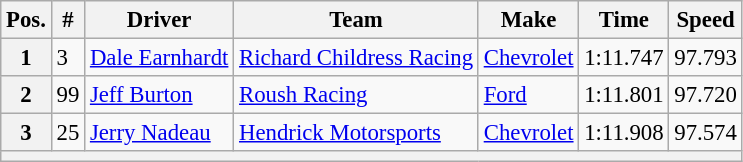<table class="wikitable" style="font-size:95%">
<tr>
<th>Pos.</th>
<th>#</th>
<th>Driver</th>
<th>Team</th>
<th>Make</th>
<th>Time</th>
<th>Speed</th>
</tr>
<tr>
<th>1</th>
<td>3</td>
<td><a href='#'>Dale Earnhardt</a></td>
<td><a href='#'>Richard Childress Racing</a></td>
<td><a href='#'>Chevrolet</a></td>
<td>1:11.747</td>
<td>97.793</td>
</tr>
<tr>
<th>2</th>
<td>99</td>
<td><a href='#'>Jeff Burton</a></td>
<td><a href='#'>Roush Racing</a></td>
<td><a href='#'>Ford</a></td>
<td>1:11.801</td>
<td>97.720</td>
</tr>
<tr>
<th>3</th>
<td>25</td>
<td><a href='#'>Jerry Nadeau</a></td>
<td><a href='#'>Hendrick Motorsports</a></td>
<td><a href='#'>Chevrolet</a></td>
<td>1:11.908</td>
<td>97.574</td>
</tr>
<tr>
<th colspan="7"></th>
</tr>
</table>
